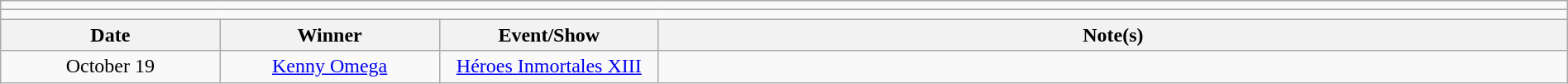<table class="wikitable" style="text-align:center; width:100%;">
<tr>
<td colspan="4"></td>
</tr>
<tr>
<td colspan="4"><strong></strong></td>
</tr>
<tr>
<th width=14%>Date</th>
<th width=14%>Winner</th>
<th width=14%>Event/Show</th>
<th width=58%>Note(s)</th>
</tr>
<tr>
<td>October 19</td>
<td><a href='#'>Kenny Omega</a></td>
<td><a href='#'>Héroes Inmortales XIII</a></td>
<td></td>
</tr>
</table>
